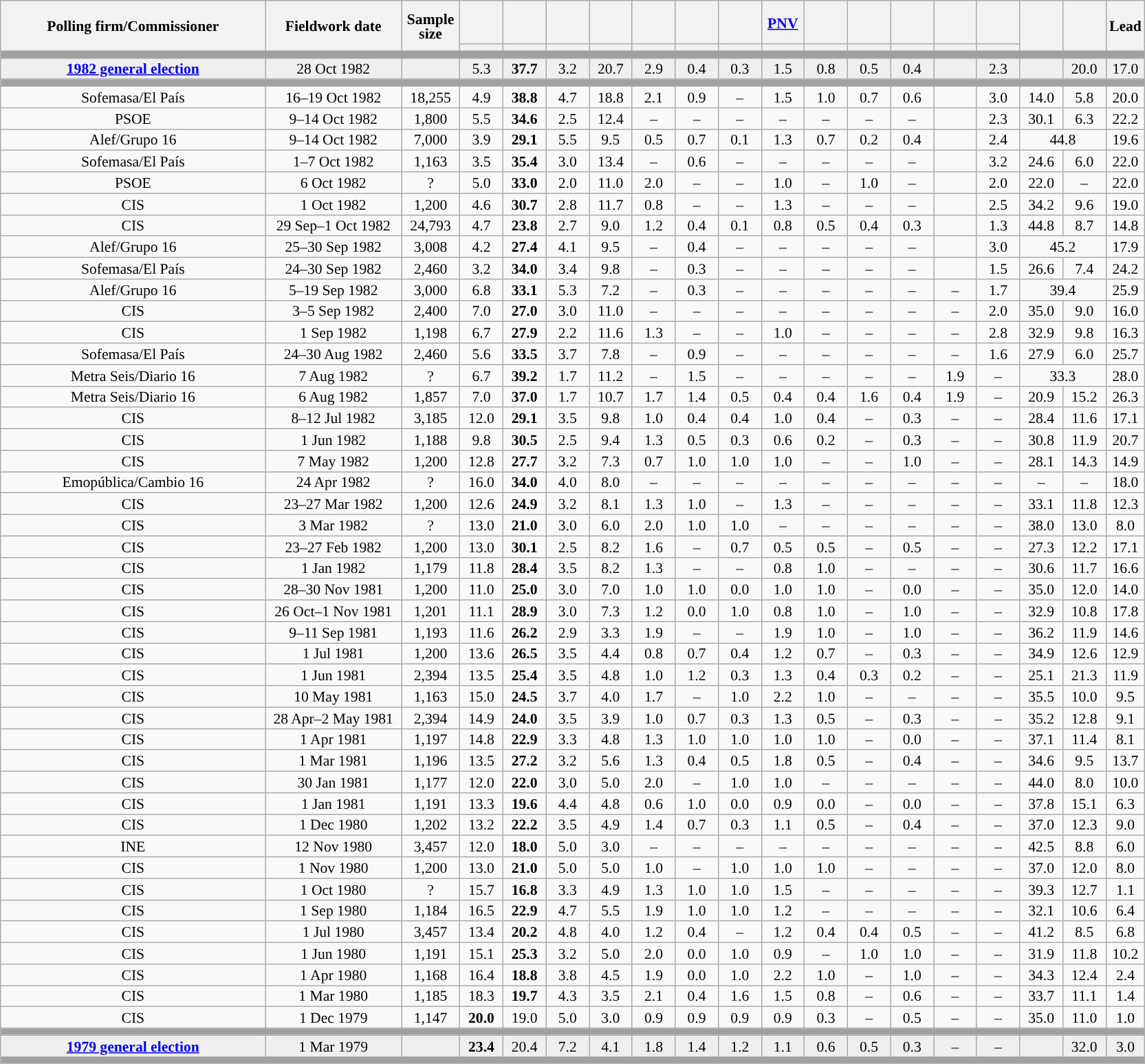<table class="wikitable collapsible collapsed" style="text-align:center; font-size:90%; line-height:14px;">
<tr style="height:42px;">
<th style="width:250px;" rowspan="2">Polling firm/Commissioner</th>
<th style="width:125px;" rowspan="2">Fieldwork date</th>
<th style="width:50px;" rowspan="2">Sample size</th>
<th style="width:35px;"></th>
<th style="width:35px;"></th>
<th style="width:35px;"></th>
<th style="width:35px;"></th>
<th style="width:35px;"></th>
<th style="width:35px;"></th>
<th style="width:35px;"></th>
<th style="width:35px;"><a href='#'>PNV</a></th>
<th style="width:35px;"></th>
<th style="width:35px;"></th>
<th style="width:35px;"></th>
<th style="width:35px;"></th>
<th style="width:35px;"></th>
<th style="width:35px;" rowspan="2"></th>
<th style="width:35px;" rowspan="2"></th>
<th style="width:30px;" rowspan="2">Lead</th>
</tr>
<tr>
<th style="color:inherit;background:"></th>
<th style="color:inherit;background:"></th>
<th style="color:inherit;background:"></th>
<th style="color:inherit;background:"></th>
<th style="color:inherit;background:"></th>
<th style="color:inherit;background:"></th>
<th style="color:inherit;background:"></th>
<th style="color:inherit;background:"></th>
<th style="color:inherit;background:"></th>
<th style="color:inherit;background:"></th>
<th style="color:inherit;background:"></th>
<th style="color:inherit;background:"></th>
<th style="color:inherit;background:"></th>
</tr>
<tr>
<td colspan="19" style="background:#A0A0A0"></td>
</tr>
<tr style="background:#EFEFEF;">
<td><strong><a href='#'>1982 general election</a></strong></td>
<td>28 Oct 1982</td>
<td></td>
<td>5.3</td>
<td><strong>37.7</strong></td>
<td>3.2</td>
<td>20.7</td>
<td>2.9</td>
<td>0.4</td>
<td>0.3</td>
<td>1.5</td>
<td>0.8</td>
<td>0.5</td>
<td>0.4</td>
<td></td>
<td>2.3</td>
<td></td>
<td>20.0</td>
<td style="background:">17.0</td>
</tr>
<tr>
<td colspan="19" style="background:#A0A0A0"></td>
</tr>
<tr>
<td>Sofemasa/El País</td>
<td>16–19 Oct 1982</td>
<td>18,255</td>
<td>4.9</td>
<td><strong>38.8</strong></td>
<td>4.7</td>
<td>18.8</td>
<td>2.1</td>
<td>0.9</td>
<td>–</td>
<td>1.5</td>
<td>1.0</td>
<td>0.7</td>
<td>0.6</td>
<td></td>
<td>3.0</td>
<td>14.0</td>
<td>5.8</td>
<td style="background:">20.0</td>
</tr>
<tr>
<td>PSOE</td>
<td>9–14 Oct 1982</td>
<td>1,800</td>
<td>5.5</td>
<td><strong>34.6</strong></td>
<td>2.5</td>
<td>12.4</td>
<td>–</td>
<td>–</td>
<td>–</td>
<td>–</td>
<td>–</td>
<td>–</td>
<td>–</td>
<td></td>
<td>2.3</td>
<td>30.1</td>
<td>6.3</td>
<td style="background:">22.2</td>
</tr>
<tr>
<td>Alef/Grupo 16</td>
<td>9–14 Oct 1982</td>
<td>7,000</td>
<td>3.9</td>
<td><strong>29.1</strong></td>
<td>5.5</td>
<td>9.5</td>
<td>0.5</td>
<td>0.7</td>
<td>0.1</td>
<td>1.3</td>
<td>0.7</td>
<td>0.2</td>
<td>0.4</td>
<td></td>
<td>2.4</td>
<td colspan="2">44.8</td>
<td style="background:">19.6</td>
</tr>
<tr>
<td>Sofemasa/El País</td>
<td>1–7 Oct 1982</td>
<td>1,163</td>
<td>3.5</td>
<td><strong>35.4</strong></td>
<td>3.0</td>
<td>13.4</td>
<td>–</td>
<td>0.6</td>
<td>–</td>
<td>–</td>
<td>–</td>
<td>–</td>
<td>–</td>
<td></td>
<td>3.2</td>
<td>24.6</td>
<td>6.0</td>
<td style="background:">22.0</td>
</tr>
<tr>
<td>PSOE</td>
<td>6 Oct 1982</td>
<td>?</td>
<td>5.0</td>
<td><strong>33.0</strong></td>
<td>2.0</td>
<td>11.0</td>
<td>2.0</td>
<td>–</td>
<td>–</td>
<td>1.0</td>
<td>–</td>
<td>1.0</td>
<td>–</td>
<td></td>
<td>2.0</td>
<td>22.0</td>
<td>–</td>
<td style="background:">22.0</td>
</tr>
<tr>
<td>CIS</td>
<td>1 Oct 1982</td>
<td>1,200</td>
<td>4.6</td>
<td><strong>30.7</strong></td>
<td>2.8</td>
<td>11.7</td>
<td>0.8</td>
<td>–</td>
<td>–</td>
<td>1.3</td>
<td>–</td>
<td>–</td>
<td>–</td>
<td></td>
<td>2.5</td>
<td>34.2</td>
<td>9.6</td>
<td style="background:">19.0</td>
</tr>
<tr>
<td>CIS</td>
<td>29 Sep–1 Oct 1982</td>
<td>24,793</td>
<td>4.7</td>
<td><strong>23.8</strong></td>
<td>2.7</td>
<td>9.0</td>
<td>1.2</td>
<td>0.4</td>
<td>0.1</td>
<td>0.8</td>
<td>0.5</td>
<td>0.4</td>
<td>0.3</td>
<td></td>
<td>1.3</td>
<td>44.8</td>
<td>8.7</td>
<td style="background:">14.8</td>
</tr>
<tr>
<td>Alef/Grupo 16</td>
<td>25–30 Sep 1982</td>
<td>3,008</td>
<td>4.2</td>
<td><strong>27.4</strong></td>
<td>4.1</td>
<td>9.5</td>
<td>–</td>
<td>0.4</td>
<td>–</td>
<td>–</td>
<td>–</td>
<td>–</td>
<td>–</td>
<td></td>
<td>3.0</td>
<td colspan="2">45.2</td>
<td style="background:">17.9</td>
</tr>
<tr>
<td>Sofemasa/El País</td>
<td>24–30 Sep 1982</td>
<td>2,460</td>
<td>3.2</td>
<td><strong>34.0</strong></td>
<td>3.4</td>
<td>9.8</td>
<td>–</td>
<td>0.3</td>
<td>–</td>
<td>–</td>
<td>–</td>
<td>–</td>
<td>–</td>
<td></td>
<td>1.5</td>
<td>26.6</td>
<td>7.4</td>
<td style="background:">24.2</td>
</tr>
<tr>
<td>Alef/Grupo 16</td>
<td>5–19 Sep 1982</td>
<td>3,000</td>
<td>6.8</td>
<td><strong>33.1</strong></td>
<td>5.3</td>
<td>7.2</td>
<td>–</td>
<td>0.3</td>
<td>–</td>
<td>–</td>
<td>–</td>
<td>–</td>
<td>–</td>
<td>–</td>
<td>1.7</td>
<td colspan="2">39.4</td>
<td style="background:">25.9</td>
</tr>
<tr>
<td>CIS</td>
<td>3–5 Sep 1982</td>
<td>2,400</td>
<td>7.0</td>
<td><strong>27.0</strong></td>
<td>3.0</td>
<td>11.0</td>
<td>–</td>
<td>–</td>
<td>–</td>
<td>–</td>
<td>–</td>
<td>–</td>
<td>–</td>
<td>–</td>
<td>2.0</td>
<td>35.0</td>
<td>9.0</td>
<td style="background:">16.0</td>
</tr>
<tr>
<td>CIS</td>
<td>1 Sep 1982</td>
<td>1,198</td>
<td>6.7</td>
<td><strong>27.9</strong></td>
<td>2.2</td>
<td>11.6</td>
<td>1.3</td>
<td>–</td>
<td>–</td>
<td>1.0</td>
<td>–</td>
<td>–</td>
<td>–</td>
<td>–</td>
<td>2.8</td>
<td>32.9</td>
<td>9.8</td>
<td style="background:">16.3</td>
</tr>
<tr>
<td>Sofemasa/El País</td>
<td>24–30 Aug 1982</td>
<td>2,460</td>
<td>5.6</td>
<td><strong>33.5</strong></td>
<td>3.7</td>
<td>7.8</td>
<td>–</td>
<td>0.9</td>
<td>–</td>
<td>–</td>
<td>–</td>
<td>–</td>
<td>–</td>
<td>–</td>
<td>1.6</td>
<td>27.9</td>
<td>6.0</td>
<td style="background:">25.7</td>
</tr>
<tr>
<td>Metra Seis/Diario 16</td>
<td>7 Aug 1982</td>
<td>?</td>
<td>6.7</td>
<td><strong>39.2</strong></td>
<td>1.7</td>
<td>11.2</td>
<td>–</td>
<td>1.5</td>
<td>–</td>
<td>–</td>
<td>–</td>
<td>–</td>
<td>–</td>
<td>1.9</td>
<td>–</td>
<td colspan="2">33.3</td>
<td style="background:">28.0</td>
</tr>
<tr>
<td>Metra Seis/Diario 16</td>
<td>6 Aug 1982</td>
<td>1,857</td>
<td>7.0</td>
<td><strong>37.0</strong></td>
<td>1.7</td>
<td>10.7</td>
<td>1.7</td>
<td>1.4</td>
<td>0.5</td>
<td>0.4</td>
<td>0.4</td>
<td>1.6</td>
<td>0.4</td>
<td>1.9</td>
<td>–</td>
<td>20.9</td>
<td>15.2</td>
<td style="background:">26.3</td>
</tr>
<tr>
<td>CIS</td>
<td>8–12 Jul 1982</td>
<td>3,185</td>
<td>12.0</td>
<td><strong>29.1</strong></td>
<td>3.5</td>
<td>9.8</td>
<td>1.0</td>
<td>0.4</td>
<td>0.4</td>
<td>1.0</td>
<td>0.4</td>
<td>–</td>
<td>0.3</td>
<td>–</td>
<td>–</td>
<td>28.4</td>
<td>11.6</td>
<td style="background:">17.1</td>
</tr>
<tr>
<td>CIS</td>
<td>1 Jun 1982</td>
<td>1,188</td>
<td>9.8</td>
<td><strong>30.5</strong></td>
<td>2.5</td>
<td>9.4</td>
<td>1.3</td>
<td>0.5</td>
<td>0.3</td>
<td>0.6</td>
<td>0.2</td>
<td>–</td>
<td>0.3</td>
<td>–</td>
<td>–</td>
<td>30.8</td>
<td>11.9</td>
<td style="background:">20.7</td>
</tr>
<tr>
<td>CIS</td>
<td>7 May 1982</td>
<td>1,200</td>
<td>12.8</td>
<td><strong>27.7</strong></td>
<td>3.2</td>
<td>7.3</td>
<td>0.7</td>
<td>1.0</td>
<td>1.0</td>
<td>1.0</td>
<td>–</td>
<td>–</td>
<td>1.0</td>
<td>–</td>
<td>–</td>
<td>28.1</td>
<td>14.3</td>
<td style="background:">14.9</td>
</tr>
<tr>
<td>Emopública/Cambio 16</td>
<td>24 Apr 1982</td>
<td>?</td>
<td>16.0</td>
<td><strong>34.0</strong></td>
<td>4.0</td>
<td>8.0</td>
<td>–</td>
<td>–</td>
<td>–</td>
<td>–</td>
<td>–</td>
<td>–</td>
<td>–</td>
<td>–</td>
<td>–</td>
<td>–</td>
<td>–</td>
<td style="background:">18.0</td>
</tr>
<tr>
<td>CIS</td>
<td>23–27 Mar 1982</td>
<td>1,200</td>
<td>12.6</td>
<td><strong>24.9</strong></td>
<td>3.2</td>
<td>8.1</td>
<td>1.3</td>
<td>1.0</td>
<td>–</td>
<td>1.3</td>
<td>–</td>
<td>–</td>
<td>–</td>
<td>–</td>
<td>–</td>
<td>33.1</td>
<td>11.8</td>
<td style="background:">12.3</td>
</tr>
<tr>
<td>CIS</td>
<td>3 Mar 1982</td>
<td>?</td>
<td>13.0</td>
<td><strong>21.0</strong></td>
<td>3.0</td>
<td>6.0</td>
<td>2.0</td>
<td>1.0</td>
<td>1.0</td>
<td>–</td>
<td>–</td>
<td>–</td>
<td>–</td>
<td>–</td>
<td>–</td>
<td>38.0</td>
<td>13.0</td>
<td style="background:">8.0</td>
</tr>
<tr>
<td>CIS</td>
<td>23–27 Feb 1982</td>
<td>1,200</td>
<td>13.0</td>
<td><strong>30.1</strong></td>
<td>2.5</td>
<td>8.2</td>
<td>1.6</td>
<td>–</td>
<td>0.7</td>
<td>0.5</td>
<td>0.5</td>
<td>–</td>
<td>0.5</td>
<td>–</td>
<td>–</td>
<td>27.3</td>
<td>12.2</td>
<td style="background:">17.1</td>
</tr>
<tr>
<td>CIS</td>
<td>1 Jan 1982</td>
<td>1,179</td>
<td>11.8</td>
<td><strong>28.4</strong></td>
<td>3.5</td>
<td>8.2</td>
<td>1.3</td>
<td>–</td>
<td>–</td>
<td>0.8</td>
<td>1.0</td>
<td>–</td>
<td>–</td>
<td>–</td>
<td>–</td>
<td>30.6</td>
<td>11.7</td>
<td style="background:">16.6</td>
</tr>
<tr>
<td>CIS</td>
<td>28–30 Nov 1981</td>
<td>1,200</td>
<td>11.0</td>
<td><strong>25.0</strong></td>
<td>3.0</td>
<td>7.0</td>
<td>1.0</td>
<td>1.0</td>
<td>0.0</td>
<td>1.0</td>
<td>1.0</td>
<td>–</td>
<td>0.0</td>
<td>–</td>
<td>–</td>
<td>35.0</td>
<td>12.0</td>
<td style="background:">14.0</td>
</tr>
<tr>
<td>CIS</td>
<td>26 Oct–1 Nov 1981</td>
<td>1,201</td>
<td>11.1</td>
<td><strong>28.9</strong></td>
<td>3.0</td>
<td>7.3</td>
<td>1.2</td>
<td>0.0</td>
<td>1.0</td>
<td>0.8</td>
<td>1.0</td>
<td>–</td>
<td>1.0</td>
<td>–</td>
<td>–</td>
<td>32.9</td>
<td>10.8</td>
<td style="background:">17.8</td>
</tr>
<tr>
<td>CIS</td>
<td>9–11 Sep 1981</td>
<td>1,193</td>
<td>11.6</td>
<td><strong>26.2</strong></td>
<td>2.9</td>
<td>3.3</td>
<td>1.9</td>
<td>–</td>
<td>–</td>
<td>1.9</td>
<td>1.0</td>
<td>–</td>
<td>1.0</td>
<td>–</td>
<td>–</td>
<td>36.2</td>
<td>11.9</td>
<td style="background:">14.6</td>
</tr>
<tr>
<td>CIS</td>
<td>1 Jul 1981</td>
<td>1,200</td>
<td>13.6</td>
<td><strong>26.5</strong></td>
<td>3.5</td>
<td>4.4</td>
<td>0.8</td>
<td>0.7</td>
<td>0.4</td>
<td>1.2</td>
<td>0.7</td>
<td>–</td>
<td>0.3</td>
<td>–</td>
<td>–</td>
<td>34.9</td>
<td>12.6</td>
<td style="background:">12.9</td>
</tr>
<tr>
<td>CIS</td>
<td>1 Jun 1981</td>
<td>2,394</td>
<td>13.5</td>
<td><strong>25.4</strong></td>
<td>3.5</td>
<td>4.8</td>
<td>1.0</td>
<td>1.2</td>
<td>0.3</td>
<td>1.3</td>
<td>0.4</td>
<td>0.3</td>
<td>0.2</td>
<td>–</td>
<td>–</td>
<td>25.1</td>
<td>21.3</td>
<td style="background:">11.9</td>
</tr>
<tr>
<td>CIS</td>
<td>10 May 1981</td>
<td>1,163</td>
<td>15.0</td>
<td><strong>24.5</strong></td>
<td>3.7</td>
<td>4.0</td>
<td>1.7</td>
<td>–</td>
<td>1.0</td>
<td>2.2</td>
<td>1.0</td>
<td>–</td>
<td>–</td>
<td>–</td>
<td>–</td>
<td>35.5</td>
<td>10.0</td>
<td style="background:">9.5</td>
</tr>
<tr>
<td>CIS</td>
<td>28 Apr–2 May 1981</td>
<td>2,394</td>
<td>14.9</td>
<td><strong>24.0</strong></td>
<td>3.5</td>
<td>3.9</td>
<td>1.0</td>
<td>0.7</td>
<td>0.3</td>
<td>1.3</td>
<td>0.5</td>
<td>–</td>
<td>0.3</td>
<td>–</td>
<td>–</td>
<td>35.2</td>
<td>12.8</td>
<td style="background:">9.1</td>
</tr>
<tr>
<td>CIS</td>
<td>1 Apr 1981</td>
<td>1,197</td>
<td>14.8</td>
<td><strong>22.9</strong></td>
<td>3.3</td>
<td>4.8</td>
<td>1.3</td>
<td>1.0</td>
<td>1.0</td>
<td>1.0</td>
<td>1.0</td>
<td>–</td>
<td>0.0</td>
<td>–</td>
<td>–</td>
<td>37.1</td>
<td>11.4</td>
<td style="background:">8.1</td>
</tr>
<tr>
<td>CIS</td>
<td>1 Mar 1981</td>
<td>1,196</td>
<td>13.5</td>
<td><strong>27.2</strong></td>
<td>3.2</td>
<td>5.6</td>
<td>1.3</td>
<td>0.4</td>
<td>0.5</td>
<td>1.8</td>
<td>0.5</td>
<td>–</td>
<td>0.4</td>
<td>–</td>
<td>–</td>
<td>34.6</td>
<td>9.5</td>
<td style="background:">13.7</td>
</tr>
<tr>
<td>CIS</td>
<td>30 Jan 1981</td>
<td>1,177</td>
<td>12.0</td>
<td><strong>22.0</strong></td>
<td>3.0</td>
<td>5.0</td>
<td>2.0</td>
<td>–</td>
<td>1.0</td>
<td>1.0</td>
<td>–</td>
<td>–</td>
<td>–</td>
<td>–</td>
<td>–</td>
<td>44.0</td>
<td>8.0</td>
<td style="background:">10.0</td>
</tr>
<tr>
<td>CIS</td>
<td>1 Jan 1981</td>
<td>1,191</td>
<td>13.3</td>
<td><strong>19.6</strong></td>
<td>4.4</td>
<td>4.8</td>
<td>0.6</td>
<td>1.0</td>
<td>0.0</td>
<td>0.9</td>
<td>0.0</td>
<td>–</td>
<td>0.0</td>
<td>–</td>
<td>–</td>
<td>37.8</td>
<td>15.1</td>
<td style="background:">6.3</td>
</tr>
<tr>
<td>CIS</td>
<td>1 Dec 1980</td>
<td>1,202</td>
<td>13.2</td>
<td><strong>22.2</strong></td>
<td>3.5</td>
<td>4.9</td>
<td>1.4</td>
<td>0.7</td>
<td>0.3</td>
<td>1.1</td>
<td>0.5</td>
<td>–</td>
<td>0.4</td>
<td>–</td>
<td>–</td>
<td>37.0</td>
<td>12.3</td>
<td style="background:">9.0</td>
</tr>
<tr>
<td>INE</td>
<td>12 Nov 1980</td>
<td>3,457</td>
<td>12.0</td>
<td><strong>18.0</strong></td>
<td>5.0</td>
<td>3.0</td>
<td>–</td>
<td>–</td>
<td>–</td>
<td>–</td>
<td>–</td>
<td>–</td>
<td>–</td>
<td>–</td>
<td>–</td>
<td>42.5</td>
<td>8.8</td>
<td style="background:">6.0</td>
</tr>
<tr>
<td>CIS</td>
<td>1 Nov 1980</td>
<td>1,200</td>
<td>13.0</td>
<td><strong>21.0</strong></td>
<td>5.0</td>
<td>5.0</td>
<td>1.0</td>
<td>–</td>
<td>1.0</td>
<td>1.0</td>
<td>1.0</td>
<td>–</td>
<td>–</td>
<td>–</td>
<td>–</td>
<td>37.0</td>
<td>12.0</td>
<td style="background:">8.0</td>
</tr>
<tr>
<td>CIS</td>
<td>1 Oct 1980</td>
<td>?</td>
<td>15.7</td>
<td><strong>16.8</strong></td>
<td>3.3</td>
<td>4.9</td>
<td>1.3</td>
<td>1.0</td>
<td>1.0</td>
<td>1.5</td>
<td>–</td>
<td>–</td>
<td>–</td>
<td>–</td>
<td>–</td>
<td>39.3</td>
<td>12.7</td>
<td style="background:">1.1</td>
</tr>
<tr>
<td>CIS</td>
<td>1 Sep 1980</td>
<td>1,184</td>
<td>16.5</td>
<td><strong>22.9</strong></td>
<td>4.7</td>
<td>5.5</td>
<td>1.9</td>
<td>1.0</td>
<td>1.0</td>
<td>1.2</td>
<td>–</td>
<td>–</td>
<td>–</td>
<td>–</td>
<td>–</td>
<td>32.1</td>
<td>10.6</td>
<td style="background:">6.4</td>
</tr>
<tr>
<td>CIS</td>
<td>1 Jul 1980</td>
<td>3,457</td>
<td>13.4</td>
<td><strong>20.2</strong></td>
<td>4.8</td>
<td>4.0</td>
<td>1.2</td>
<td>0.4</td>
<td>–</td>
<td>1.2</td>
<td>0.4</td>
<td>0.4</td>
<td>0.5</td>
<td>–</td>
<td>–</td>
<td>41.2</td>
<td>8.5</td>
<td style="background:">6.8</td>
</tr>
<tr>
<td>CIS</td>
<td>1 Jun 1980</td>
<td>1,191</td>
<td>15.1</td>
<td><strong>25.3</strong></td>
<td>3.2</td>
<td>5.0</td>
<td>2.0</td>
<td>0.0</td>
<td>1.0</td>
<td>0.9</td>
<td>–</td>
<td>1.0</td>
<td>1.0</td>
<td>–</td>
<td>–</td>
<td>31.9</td>
<td>11.8</td>
<td style="background:">10.2</td>
</tr>
<tr>
<td>CIS</td>
<td>1 Apr 1980</td>
<td>1,168</td>
<td>16.4</td>
<td><strong>18.8</strong></td>
<td>3.8</td>
<td>4.5</td>
<td>1.9</td>
<td>0.0</td>
<td>1.0</td>
<td>2.2</td>
<td>1.0</td>
<td>–</td>
<td>1.0</td>
<td>–</td>
<td>–</td>
<td>34.3</td>
<td>12.4</td>
<td style="background:">2.4</td>
</tr>
<tr>
<td>CIS</td>
<td>1 Mar 1980</td>
<td>1,185</td>
<td>18.3</td>
<td><strong>19.7</strong></td>
<td>4.3</td>
<td>3.5</td>
<td>2.1</td>
<td>0.4</td>
<td>1.6</td>
<td>1.5</td>
<td>0.8</td>
<td>–</td>
<td>0.6</td>
<td>–</td>
<td>–</td>
<td>33.7</td>
<td>11.1</td>
<td style="background:">1.4</td>
</tr>
<tr>
<td>CIS</td>
<td>1 Dec 1979</td>
<td>1,147</td>
<td><strong>20.0</strong></td>
<td>19.0</td>
<td>5.0</td>
<td>3.0</td>
<td>0.9</td>
<td>0.9</td>
<td>0.9</td>
<td>0.9</td>
<td>0.3</td>
<td>–</td>
<td>0.5</td>
<td>–</td>
<td>–</td>
<td>35.0</td>
<td>11.0</td>
<td style="background:">1.0</td>
</tr>
<tr>
<td colspan="19" style="background:#A0A0A0"></td>
</tr>
<tr style="background:#EFEFEF;">
<td><strong><a href='#'>1979 general election</a></strong></td>
<td>1 Mar 1979</td>
<td></td>
<td><strong>23.4</strong></td>
<td>20.4</td>
<td>7.2</td>
<td>4.1</td>
<td>1.8</td>
<td>1.4</td>
<td>1.2</td>
<td>1.1</td>
<td>0.6</td>
<td>0.5</td>
<td>0.3</td>
<td>–</td>
<td>–</td>
<td></td>
<td>32.0</td>
<td style="background:">3.0</td>
</tr>
<tr>
<td colspan="19" style="background:#A0A0A0"></td>
</tr>
</table>
